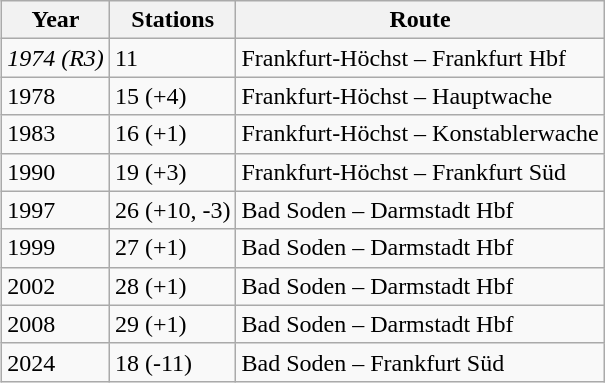<table class="wikitable" style="float:right; margin:1em">
<tr>
<th>Year</th>
<th>Stations</th>
<th>Route</th>
</tr>
<tr>
<td><em>1974 (R3)</em></td>
<td>11</td>
<td>Frankfurt-Höchst – Frankfurt Hbf</td>
</tr>
<tr>
<td>1978</td>
<td>15 (+4)</td>
<td>Frankfurt-Höchst – Hauptwache</td>
</tr>
<tr>
<td>1983</td>
<td>16 (+1)</td>
<td>Frankfurt-Höchst – Konstablerwache</td>
</tr>
<tr>
<td>1990</td>
<td>19 (+3)</td>
<td>Frankfurt-Höchst – Frankfurt Süd</td>
</tr>
<tr>
<td>1997</td>
<td>26 (+10, -3)</td>
<td>Bad Soden – Darmstadt Hbf</td>
</tr>
<tr>
<td>1999</td>
<td>27 (+1)</td>
<td>Bad Soden – Darmstadt Hbf</td>
</tr>
<tr>
<td>2002</td>
<td>28 (+1)</td>
<td>Bad Soden – Darmstadt Hbf</td>
</tr>
<tr>
<td>2008</td>
<td>29 (+1)</td>
<td>Bad Soden – Darmstadt Hbf</td>
</tr>
<tr>
<td>2024</td>
<td>18 (-11)</td>
<td>Bad Soden – Frankfurt Süd</td>
</tr>
</table>
